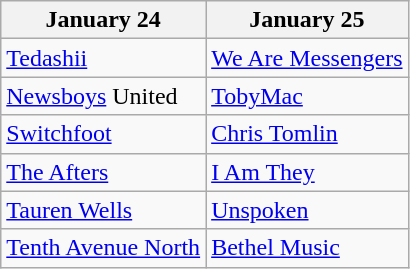<table class="wikitable">
<tr>
<th>January 24</th>
<th>January 25</th>
</tr>
<tr>
<td><a href='#'>Tedashii</a></td>
<td><a href='#'>We Are Messengers</a></td>
</tr>
<tr>
<td><a href='#'>Newsboys</a> United</td>
<td><a href='#'>TobyMac</a></td>
</tr>
<tr>
<td><a href='#'>Switchfoot</a></td>
<td><a href='#'>Chris Tomlin</a></td>
</tr>
<tr>
<td><a href='#'>The Afters</a></td>
<td><a href='#'>I Am They</a></td>
</tr>
<tr>
<td><a href='#'>Tauren Wells</a></td>
<td><a href='#'>Unspoken</a></td>
</tr>
<tr>
<td><a href='#'>Tenth Avenue North</a></td>
<td><a href='#'>Bethel Music</a></td>
</tr>
</table>
